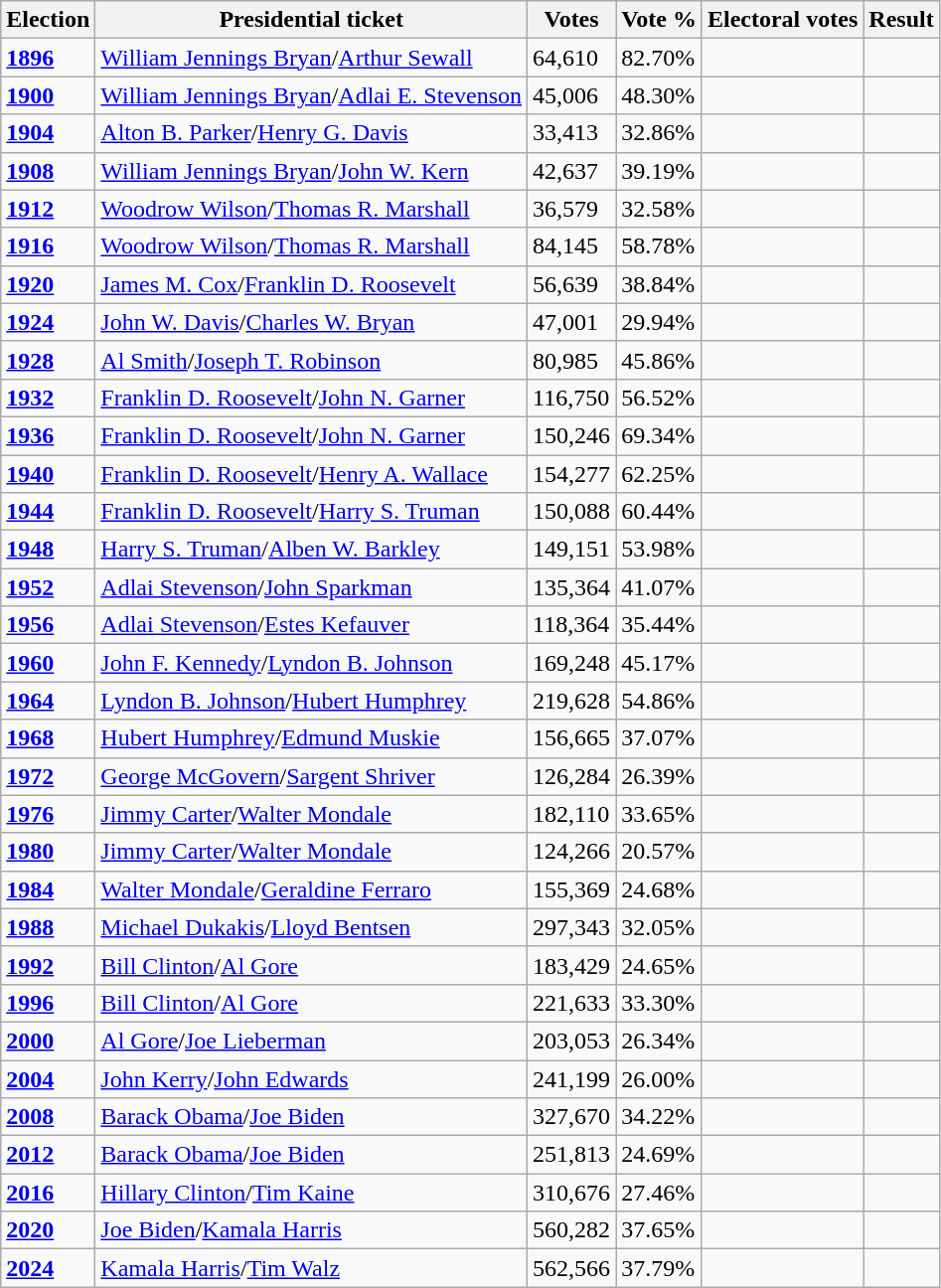<table class="wikitable">
<tr>
<th>Election</th>
<th>Presidential ticket</th>
<th>Votes</th>
<th>Vote %</th>
<th>Electoral votes</th>
<th>Result</th>
</tr>
<tr>
<td><strong><a href='#'>1896</a></strong></td>
<td><a href='#'>William Jennings Bryan</a>/<a href='#'>Arthur Sewall</a></td>
<td>64,610</td>
<td>82.70%</td>
<td></td>
<td></td>
</tr>
<tr>
<td><strong><a href='#'>1900</a></strong></td>
<td><a href='#'>William Jennings Bryan</a>/<a href='#'>Adlai E. Stevenson</a></td>
<td>45,006</td>
<td>48.30%</td>
<td></td>
<td></td>
</tr>
<tr>
<td><strong><a href='#'>1904</a></strong></td>
<td><a href='#'>Alton B. Parker</a>/<a href='#'>Henry G. Davis</a></td>
<td>33,413</td>
<td>32.86%</td>
<td></td>
<td></td>
</tr>
<tr>
<td><strong><a href='#'>1908</a></strong></td>
<td><a href='#'>William Jennings Bryan</a>/<a href='#'>John W. Kern</a></td>
<td>42,637</td>
<td>39.19%</td>
<td></td>
<td></td>
</tr>
<tr>
<td><strong><a href='#'>1912</a></strong></td>
<td><a href='#'>Woodrow Wilson</a>/<a href='#'>Thomas R. Marshall</a></td>
<td>36,579</td>
<td>32.58%</td>
<td></td>
<td></td>
</tr>
<tr>
<td><strong><a href='#'>1916</a></strong></td>
<td><a href='#'>Woodrow Wilson</a>/<a href='#'>Thomas R. Marshall</a></td>
<td>84,145</td>
<td>58.78%</td>
<td></td>
<td></td>
</tr>
<tr>
<td><strong><a href='#'>1920</a></strong></td>
<td><a href='#'>James M. Cox</a>/<a href='#'>Franklin D. Roosevelt</a></td>
<td>56,639</td>
<td>38.84%</td>
<td></td>
<td></td>
</tr>
<tr>
<td><strong><a href='#'>1924</a></strong></td>
<td><a href='#'>John W. Davis</a>/<a href='#'>Charles W. Bryan</a></td>
<td>47,001</td>
<td>29.94%</td>
<td></td>
<td></td>
</tr>
<tr>
<td><strong><a href='#'>1928</a></strong></td>
<td><a href='#'>Al Smith</a>/<a href='#'>Joseph T. Robinson</a></td>
<td>80,985</td>
<td>45.86%</td>
<td></td>
<td></td>
</tr>
<tr>
<td><strong><a href='#'>1932</a></strong></td>
<td><a href='#'>Franklin D. Roosevelt</a>/<a href='#'>John N. Garner</a></td>
<td>116,750</td>
<td>56.52%</td>
<td></td>
<td></td>
</tr>
<tr>
<td><strong><a href='#'>1936</a></strong></td>
<td><a href='#'>Franklin D. Roosevelt</a>/<a href='#'>John N. Garner</a></td>
<td>150,246</td>
<td>69.34%</td>
<td></td>
<td></td>
</tr>
<tr>
<td><strong><a href='#'>1940</a></strong></td>
<td><a href='#'>Franklin D. Roosevelt</a>/<a href='#'>Henry A. Wallace</a></td>
<td>154,277</td>
<td>62.25%</td>
<td></td>
<td></td>
</tr>
<tr>
<td><strong><a href='#'>1944</a></strong></td>
<td><a href='#'>Franklin D. Roosevelt</a>/<a href='#'>Harry S. Truman</a></td>
<td>150,088</td>
<td>60.44%</td>
<td></td>
<td></td>
</tr>
<tr>
<td><strong><a href='#'>1948</a></strong></td>
<td><a href='#'>Harry S. Truman</a>/<a href='#'>Alben W. Barkley</a></td>
<td>149,151</td>
<td>53.98%</td>
<td></td>
<td></td>
</tr>
<tr>
<td><strong><a href='#'>1952</a></strong></td>
<td><a href='#'>Adlai Stevenson</a>/<a href='#'>John Sparkman</a></td>
<td>135,364</td>
<td>41.07%</td>
<td></td>
<td></td>
</tr>
<tr>
<td><strong><a href='#'>1956</a></strong></td>
<td><a href='#'>Adlai Stevenson</a>/<a href='#'>Estes Kefauver</a></td>
<td>118,364</td>
<td>35.44%</td>
<td></td>
<td></td>
</tr>
<tr>
<td><strong><a href='#'>1960</a></strong></td>
<td><a href='#'>John F. Kennedy</a>/<a href='#'>Lyndon B. Johnson</a></td>
<td>169,248</td>
<td>45.17%</td>
<td></td>
<td></td>
</tr>
<tr>
<td><strong><a href='#'>1964</a></strong></td>
<td><a href='#'>Lyndon B. Johnson</a>/<a href='#'>Hubert Humphrey</a></td>
<td>219,628</td>
<td>54.86%</td>
<td></td>
<td></td>
</tr>
<tr>
<td><strong><a href='#'>1968</a></strong></td>
<td><a href='#'>Hubert Humphrey</a>/<a href='#'>Edmund Muskie</a></td>
<td>156,665</td>
<td>37.07%</td>
<td></td>
<td></td>
</tr>
<tr>
<td><strong><a href='#'>1972</a></strong></td>
<td><a href='#'>George McGovern</a>/<a href='#'>Sargent Shriver</a></td>
<td>126,284</td>
<td>26.39%</td>
<td></td>
<td></td>
</tr>
<tr>
<td><strong><a href='#'>1976</a></strong></td>
<td><a href='#'>Jimmy Carter</a>/<a href='#'>Walter Mondale</a></td>
<td>182,110</td>
<td>33.65%</td>
<td></td>
<td></td>
</tr>
<tr>
<td><strong><a href='#'>1980</a></strong></td>
<td><a href='#'>Jimmy Carter</a>/<a href='#'>Walter Mondale</a></td>
<td>124,266</td>
<td>20.57%</td>
<td></td>
<td></td>
</tr>
<tr>
<td><strong><a href='#'>1984</a></strong></td>
<td><a href='#'>Walter Mondale</a>/<a href='#'>Geraldine Ferraro</a></td>
<td>155,369</td>
<td>24.68%</td>
<td></td>
<td></td>
</tr>
<tr>
<td><strong><a href='#'>1988</a></strong></td>
<td><a href='#'>Michael Dukakis</a>/<a href='#'>Lloyd Bentsen</a></td>
<td>297,343</td>
<td>32.05%</td>
<td></td>
<td></td>
</tr>
<tr>
<td><strong><a href='#'>1992</a></strong></td>
<td><a href='#'>Bill Clinton</a>/<a href='#'>Al Gore</a></td>
<td>183,429</td>
<td>24.65%</td>
<td></td>
<td></td>
</tr>
<tr>
<td><strong><a href='#'>1996</a></strong></td>
<td><a href='#'>Bill Clinton</a>/<a href='#'>Al Gore</a></td>
<td>221,633</td>
<td>33.30%</td>
<td></td>
<td></td>
</tr>
<tr>
<td><strong><a href='#'>2000</a></strong></td>
<td><a href='#'>Al Gore</a>/<a href='#'>Joe Lieberman</a></td>
<td>203,053</td>
<td>26.34%</td>
<td></td>
<td></td>
</tr>
<tr>
<td><strong><a href='#'>2004</a></strong></td>
<td><a href='#'>John Kerry</a>/<a href='#'>John Edwards</a></td>
<td>241,199</td>
<td>26.00%</td>
<td></td>
<td></td>
</tr>
<tr>
<td><strong><a href='#'>2008</a></strong></td>
<td><a href='#'>Barack Obama</a>/<a href='#'>Joe Biden</a></td>
<td>327,670</td>
<td>34.22%</td>
<td></td>
<td></td>
</tr>
<tr>
<td><strong><a href='#'>2012</a></strong></td>
<td><a href='#'>Barack Obama</a>/<a href='#'>Joe Biden</a></td>
<td>251,813</td>
<td>24.69%</td>
<td></td>
<td></td>
</tr>
<tr>
<td><strong><a href='#'>2016</a></strong></td>
<td><a href='#'>Hillary Clinton</a>/<a href='#'>Tim Kaine</a></td>
<td>310,676</td>
<td>27.46%</td>
<td></td>
<td></td>
</tr>
<tr>
<td><strong><a href='#'>2020</a></strong></td>
<td><a href='#'>Joe Biden</a>/<a href='#'>Kamala Harris</a></td>
<td>560,282</td>
<td>37.65%</td>
<td></td>
<td></td>
</tr>
<tr>
<td><strong><a href='#'>2024</a></strong></td>
<td><a href='#'>Kamala Harris</a>/<a href='#'>Tim Walz</a></td>
<td>562,566</td>
<td>37.79%</td>
<td></td>
<td></td>
</tr>
</table>
